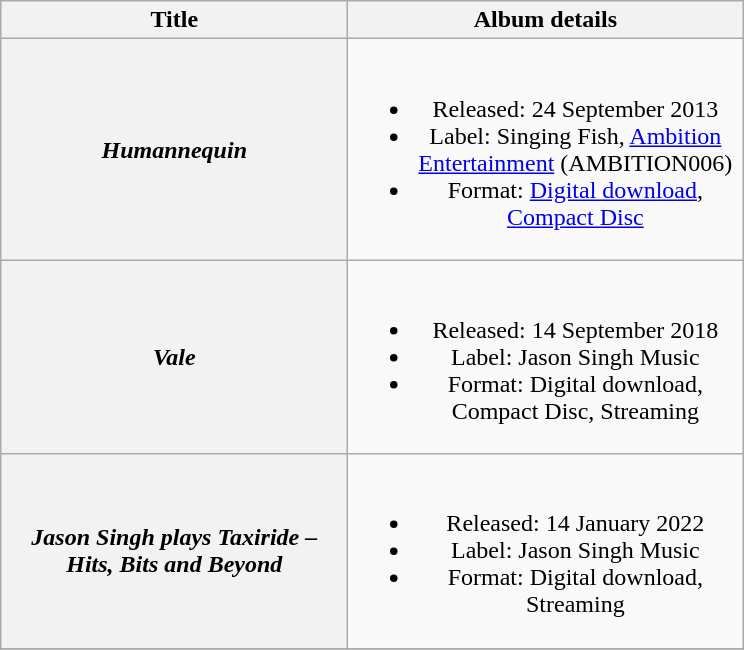<table class="wikitable plainrowheaders" style="text-align:center;" border="1">
<tr>
<th scope="col" style="width:14em;">Title</th>
<th scope="col" style="width:16em;">Album details</th>
</tr>
<tr>
<th scope="row"><em>Humannequin</em></th>
<td><br><ul><li>Released: 24 September 2013</li><li>Label: Singing Fish, <a href='#'>Ambition Entertainment</a> (AMBITION006)</li><li>Format: <a href='#'>Digital download</a>, <a href='#'>Compact Disc</a></li></ul></td>
</tr>
<tr>
<th scope="row"><em>Vale</em></th>
<td><br><ul><li>Released: 14 September 2018</li><li>Label: Jason Singh Music</li><li>Format: Digital download, Compact Disc, Streaming</li></ul></td>
</tr>
<tr>
<th scope="row"><em>Jason Singh plays Taxiride – Hits, Bits and Beyond</em></th>
<td><br><ul><li>Released: 14 January 2022</li><li>Label: Jason Singh Music</li><li>Format: Digital download, Streaming</li></ul></td>
</tr>
<tr>
</tr>
</table>
